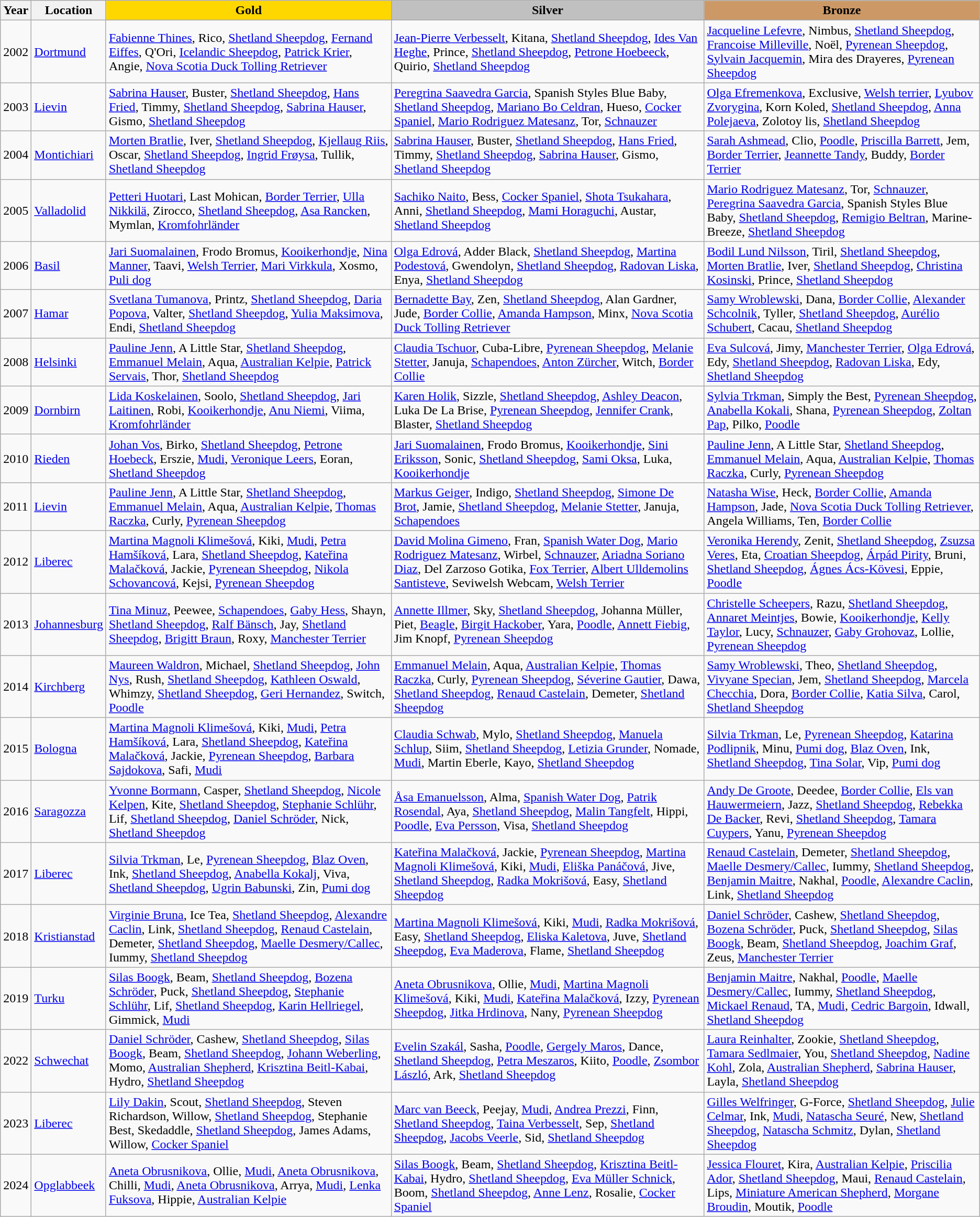<table class="wikitable">
<tr>
<th>Year</th>
<th>Location</th>
<th style="background-color:gold;">Gold</th>
<th style="background-color:silver;">Silver</th>
<th style="background-color:#cc9966;">Bronze</th>
</tr>
<tr>
<td>2002</td>
<td> <a href='#'>Dortmund</a></td>
<td> <a href='#'>Fabienne Thines</a>, Rico, <a href='#'>Shetland Sheepdog</a>, <a href='#'>Fernand Eiffes</a>, Q'Ori, <a href='#'>Icelandic Sheepdog</a>, <a href='#'>Patrick Krier</a>, Angie, <a href='#'>Nova Scotia Duck Tolling Retriever</a></td>
<td> <a href='#'>Jean-Pierre Verbesselt</a>, Kitana, <a href='#'>Shetland Sheepdog</a>, <a href='#'>Ides Van Heghe</a>, Prince, <a href='#'>Shetland Sheepdog</a>, <a href='#'>Petrone Hoebeeck</a>, Quirio, <a href='#'>Shetland Sheepdog</a></td>
<td> <a href='#'>Jacqueline Lefevre</a>, Nimbus, <a href='#'>Shetland Sheepdog</a>, <a href='#'>Francoise Milleville</a>, Noël, <a href='#'>Pyrenean Sheepdog</a>, <a href='#'>Sylvain Jacquemin</a>, Mira des Drayeres, <a href='#'>Pyrenean Sheepdog</a></td>
</tr>
<tr>
<td>2003</td>
<td> <a href='#'>Lievin</a></td>
<td> <a href='#'>Sabrina Hauser</a>, Buster, <a href='#'>Shetland Sheepdog</a>, <a href='#'>Hans Fried</a>, Timmy, <a href='#'>Shetland Sheepdog</a>, <a href='#'>Sabrina Hauser</a>, Gismo, <a href='#'>Shetland Sheepdog</a></td>
<td> <a href='#'>Peregrina Saavedra Garcia</a>, Spanish Styles Blue Baby, <a href='#'>Shetland Sheepdog</a>, <a href='#'>Mariano Bo Celdran</a>, Hueso, <a href='#'>Cocker Spaniel</a>, <a href='#'>Mario Rodriguez Matesanz</a>, Tor, <a href='#'>Schnauzer</a></td>
<td> <a href='#'>Olga Efremenkova</a>, Exclusive, <a href='#'>Welsh terrier</a>, <a href='#'>Lyubov Zvorygina</a>, Korn Koled, <a href='#'>Shetland Sheepdog</a>, <a href='#'>Anna Polejaeva</a>, Zolotoy lis, <a href='#'>Shetland Sheepdog</a></td>
</tr>
<tr>
<td>2004</td>
<td> <a href='#'>Montichiari</a></td>
<td> <a href='#'>Morten Bratlie</a>, Iver, <a href='#'>Shetland Sheepdog</a>, <a href='#'>Kjellaug Riis</a>, Oscar, <a href='#'>Shetland Sheepdog</a>, <a href='#'>Ingrid Frøysa</a>, Tullik, <a href='#'>Shetland Sheepdog</a></td>
<td> <a href='#'>Sabrina Hauser</a>, Buster, <a href='#'>Shetland Sheepdog</a>, <a href='#'>Hans Fried</a>, Timmy, <a href='#'>Shetland Sheepdog</a>, <a href='#'>Sabrina Hauser</a>, Gismo, <a href='#'>Shetland Sheepdog</a></td>
<td> <a href='#'>Sarah Ashmead</a>, Clio, <a href='#'>Poodle</a>, <a href='#'>Priscilla Barrett</a>, Jem, <a href='#'>Border Terrier</a>, <a href='#'>Jeannette Tandy</a>, Buddy, <a href='#'>Border Terrier</a></td>
</tr>
<tr>
<td>2005</td>
<td> <a href='#'>Valladolid</a></td>
<td> <a href='#'>Petteri Huotari</a>, Last Mohican, <a href='#'>Border Terrier</a>, <a href='#'>Ulla Nikkilä</a>, Zirocco, <a href='#'>Shetland Sheepdog</a>, <a href='#'>Asa Rancken</a>, Mymlan, <a href='#'>Kromfohrländer</a></td>
<td> <a href='#'>Sachiko Naito</a>, Bess, <a href='#'>Cocker Spaniel</a>, <a href='#'>Shota Tsukahara</a>, Anni, <a href='#'>Shetland Sheepdog</a>, <a href='#'>Mami Horaguchi</a>, Austar, <a href='#'>Shetland Sheepdog</a></td>
<td> <a href='#'>Mario Rodriguez Matesanz</a>, Tor, <a href='#'>Schnauzer</a>, <a href='#'>Peregrina Saavedra Garcia</a>, Spanish Styles Blue Baby, <a href='#'>Shetland Sheepdog</a>, <a href='#'>Remigio Beltran</a>, Marine-Breeze, <a href='#'>Shetland Sheepdog</a></td>
</tr>
<tr>
<td>2006</td>
<td> <a href='#'>Basil</a></td>
<td> <a href='#'>Jari Suomalainen</a>, Frodo Bromus, <a href='#'>Kooikerhondje</a>, <a href='#'>Nina Manner</a>, Taavi, <a href='#'>Welsh Terrier</a>, <a href='#'>Mari Virkkula</a>, Xosmo, <a href='#'>Puli dog</a></td>
<td> <a href='#'>Olga Edrová</a>, Adder Black, <a href='#'>Shetland Sheepdog</a>, <a href='#'>Martina Podestová</a>, Gwendolyn, <a href='#'>Shetland Sheepdog</a>, <a href='#'>Radovan Liska</a>, Enya, <a href='#'>Shetland Sheepdog</a></td>
<td> <a href='#'>Bodil Lund Nilsson</a>, Tiril, <a href='#'>Shetland Sheepdog</a>, <a href='#'>Morten Bratlie</a>, Iver, <a href='#'>Shetland Sheepdog</a>, <a href='#'>Christina Kosinski</a>, Prince, <a href='#'>Shetland Sheepdog</a></td>
</tr>
<tr>
<td>2007</td>
<td> <a href='#'>Hamar</a></td>
<td> <a href='#'>Svetlana Tumanova</a>, Printz, <a href='#'>Shetland Sheepdog</a>, <a href='#'>Daria Popova</a>, Valter, <a href='#'>Shetland Sheepdog</a>, <a href='#'>Yulia Maksimova</a>, Endi, <a href='#'>Shetland Sheepdog</a></td>
<td> <a href='#'>Bernadette Bay</a>, Zen, <a href='#'>Shetland Sheepdog</a>, Alan Gardner, Jude, <a href='#'>Border Collie</a>, <a href='#'>Amanda Hampson</a>, Minx, <a href='#'>Nova Scotia Duck Tolling Retriever</a></td>
<td> <a href='#'>Samy Wroblewski</a>, Dana, <a href='#'>Border Collie</a>, <a href='#'>Alexander Schcolnik</a>, Tyller, <a href='#'>Shetland Sheepdog</a>, <a href='#'>Aurélio Schubert</a>, Cacau, <a href='#'>Shetland Sheepdog</a></td>
</tr>
<tr>
<td>2008</td>
<td> <a href='#'>Helsinki</a></td>
<td> <a href='#'>Pauline Jenn</a>, A Little Star, <a href='#'>Shetland Sheepdog</a>, <a href='#'>Emmanuel Melain</a>, Aqua, <a href='#'>Australian Kelpie</a>, <a href='#'>Patrick Servais</a>, Thor, <a href='#'>Shetland Sheepdog</a></td>
<td> <a href='#'>Claudia Tschuor</a>, Cuba-Libre, <a href='#'>Pyrenean Sheepdog</a>, <a href='#'>Melanie Stetter</a>, Januja, <a href='#'>Schapendoes</a>, <a href='#'>Anton Zürcher</a>, Witch, <a href='#'>Border Collie</a></td>
<td> <a href='#'>Eva Sulcová</a>, Jimy, <a href='#'>Manchester Terrier</a>, <a href='#'>Olga Edrová</a>, Edy, <a href='#'>Shetland Sheepdog</a>, <a href='#'>Radovan Liska</a>, Edy, <a href='#'>Shetland Sheepdog</a></td>
</tr>
<tr>
<td>2009</td>
<td> <a href='#'>Dornbirn</a></td>
<td> <a href='#'>Lida Koskelainen</a>, Soolo, <a href='#'>Shetland Sheepdog</a>, <a href='#'>Jari Laitinen</a>, Robi, <a href='#'>Kooikerhondje</a>, <a href='#'>Anu Niemi</a>, Viima, <a href='#'>Kromfohrländer</a></td>
<td> <a href='#'>Karen Holik</a>, Sizzle, <a href='#'>Shetland Sheepdog</a>, <a href='#'>Ashley Deacon</a>, Luka De La Brise, <a href='#'>Pyrenean Sheepdog</a>, <a href='#'>Jennifer Crank</a>, Blaster, <a href='#'>Shetland Sheepdog</a></td>
<td> <a href='#'>Sylvia Trkman</a>, Simply the Best, <a href='#'>Pyrenean Sheepdog</a>, <a href='#'>Anabella Kokali</a>, Shana, <a href='#'>Pyrenean Sheepdog</a>, <a href='#'>Zoltan Pap</a>, Pilko, <a href='#'>Poodle</a></td>
</tr>
<tr>
<td>2010</td>
<td> <a href='#'>Rieden</a></td>
<td> <a href='#'>Johan Vos</a>, Birko, <a href='#'>Shetland Sheepdog</a>, <a href='#'>Petrone Hoebeck</a>, Erszie, <a href='#'>Mudi</a>, <a href='#'>Veronique Leers</a>, Eoran, <a href='#'>Shetland Sheepdog</a></td>
<td> <a href='#'>Jari Suomalainen</a>, Frodo Bromus, <a href='#'>Kooikerhondje</a>, <a href='#'>Sini Eriksson</a>, Sonic, <a href='#'>Shetland Sheepdog</a>, <a href='#'>Sami Oksa</a>, Luka, <a href='#'>Kooikerhondje</a></td>
<td> <a href='#'>Pauline Jenn</a>, A Little Star, <a href='#'>Shetland Sheepdog</a>, <a href='#'>Emmanuel Melain</a>, Aqua, <a href='#'>Australian Kelpie</a>, <a href='#'>Thomas Raczka</a>, Curly, <a href='#'>Pyrenean Sheepdog</a></td>
</tr>
<tr>
<td>2011</td>
<td> <a href='#'>Lievin</a></td>
<td> <a href='#'>Pauline Jenn</a>, A Little Star, <a href='#'>Shetland Sheepdog</a>, <a href='#'>Emmanuel Melain</a>, Aqua, <a href='#'>Australian Kelpie</a>, <a href='#'>Thomas Raczka</a>, Curly, <a href='#'>Pyrenean Sheepdog</a></td>
<td> <a href='#'>Markus Geiger</a>, Indigo, <a href='#'>Shetland Sheepdog</a>, <a href='#'>Simone De Brot</a>, Jamie, <a href='#'>Shetland Sheepdog</a>, <a href='#'>Melanie Stetter</a>, Januja, <a href='#'>Schapendoes</a></td>
<td> <a href='#'>Natasha Wise</a>, Heck, <a href='#'>Border Collie</a>, <a href='#'>Amanda Hampson</a>, Jade, <a href='#'>Nova Scotia Duck Tolling Retriever</a>, Angela Williams, Ten, <a href='#'>Border Collie</a></td>
</tr>
<tr>
<td>2012</td>
<td> <a href='#'>Liberec</a></td>
<td> <a href='#'>Martina Magnoli Klimešová</a>, Kiki, <a href='#'>Mudi</a>, <a href='#'>Petra Hamšíková</a>, Lara, <a href='#'>Shetland Sheepdog</a>, <a href='#'>Kateřina Malačková</a>, Jackie, <a href='#'>Pyrenean Sheepdog</a>, <a href='#'>Nikola Schovancová</a>, Kejsi, <a href='#'>Pyrenean Sheepdog</a></td>
<td> <a href='#'>David Molina Gimeno</a>, Fran, <a href='#'>Spanish Water Dog</a>, <a href='#'>Mario Rodriguez Matesanz</a>, Wirbel, <a href='#'>Schnauzer</a>, <a href='#'>Ariadna Soriano Diaz</a>, Del Zarzoso Gotika, <a href='#'>Fox Terrier</a>, <a href='#'>Albert Ulldemolins Santisteve</a>, Seviwelsh Webcam, <a href='#'>Welsh Terrier</a></td>
<td> <a href='#'>Veronika Herendy</a>, Zenit, <a href='#'>Shetland Sheepdog</a>, <a href='#'>Zsuzsa Veres</a>, Eta, <a href='#'>Croatian Sheepdog</a>, <a href='#'>Árpád Pirity</a>, Bruni, <a href='#'>Shetland Sheepdog</a>, <a href='#'>Ágnes Ács-Kövesi</a>, Eppie, <a href='#'>Poodle</a></td>
</tr>
<tr>
<td>2013</td>
<td> <a href='#'>Johannesburg</a></td>
<td> <a href='#'>Tina Minuz</a>, Peewee, <a href='#'>Schapendoes</a>, <a href='#'>Gaby Hess</a>, Shayn, <a href='#'>Shetland Sheepdog</a>, <a href='#'>Ralf Bänsch</a>, Jay, <a href='#'>Shetland Sheepdog</a>, <a href='#'>Brigitt Braun</a>, Roxy, <a href='#'>Manchester Terrier</a></td>
<td> <a href='#'>Annette Illmer</a>, Sky, <a href='#'>Shetland Sheepdog</a>, Johanna Müller, Piet, <a href='#'>Beagle</a>, <a href='#'>Birgit Hackober</a>, Yara, <a href='#'>Poodle</a>, <a href='#'>Annett Fiebig</a>, Jim Knopf, <a href='#'>Pyrenean Sheepdog</a></td>
<td> <a href='#'>Christelle Scheepers</a>, Razu, <a href='#'>Shetland Sheepdog</a>, <a href='#'>Annaret Meintjes</a>, Bowie, <a href='#'>Kooikerhondje</a>, <a href='#'>Kelly Taylor</a>, Lucy, <a href='#'>Schnauzer</a>, <a href='#'>Gaby Grohovaz</a>, Lollie, <a href='#'>Pyrenean Sheepdog</a></td>
</tr>
<tr>
<td>2014</td>
<td> <a href='#'>Kirchberg</a></td>
<td> <a href='#'>Maureen Waldron</a>, Michael, <a href='#'>Shetland Sheepdog</a>, <a href='#'>John Nys</a>, Rush, <a href='#'>Shetland Sheepdog</a>, <a href='#'>Kathleen Oswald</a>, Whimzy, <a href='#'>Shetland Sheepdog</a>, <a href='#'>Geri Hernandez</a>, Switch, <a href='#'>Poodle</a></td>
<td> <a href='#'>Emmanuel Melain</a>, Aqua, <a href='#'>Australian Kelpie</a>, <a href='#'>Thomas Raczka</a>, Curly, <a href='#'>Pyrenean Sheepdog</a>, <a href='#'>Séverine Gautier</a>, Dawa, <a href='#'>Shetland Sheepdog</a>, <a href='#'>Renaud Castelain</a>, Demeter, <a href='#'>Shetland Sheepdog</a></td>
<td> <a href='#'>Samy Wroblewski</a>, Theo, <a href='#'>Shetland Sheepdog</a>, <a href='#'>Vivyane Specian</a>, Jem, <a href='#'>Shetland Sheepdog</a>, <a href='#'>Marcela Checchia</a>, Dora, <a href='#'>Border Collie</a>, <a href='#'>Katia Silva</a>, Carol, <a href='#'>Shetland Sheepdog</a></td>
</tr>
<tr>
<td>2015</td>
<td> <a href='#'>Bologna</a></td>
<td> <a href='#'>Martina Magnoli Klimešová</a>, Kiki, <a href='#'>Mudi</a>, <a href='#'>Petra Hamšíková</a>, Lara, <a href='#'>Shetland Sheepdog</a>, <a href='#'>Kateřina Malačková</a>, Jackie, <a href='#'>Pyrenean Sheepdog</a>, <a href='#'>Barbara Sajdokova</a>, Safi, <a href='#'>Mudi</a></td>
<td> <a href='#'>Claudia Schwab</a>, Mylo, <a href='#'>Shetland Sheepdog</a>, <a href='#'>Manuela Schlup</a>, Siim, <a href='#'>Shetland Sheepdog</a>, <a href='#'>Letizia Grunder</a>, Nomade, <a href='#'>Mudi</a>, Martin Eberle, Kayo, <a href='#'>Shetland Sheepdog</a></td>
<td> <a href='#'>Silvia Trkman</a>, Le, <a href='#'>Pyrenean Sheepdog</a>, <a href='#'>Katarina Podlipnik</a>, Minu, <a href='#'>Pumi dog</a>, <a href='#'>Blaz Oven</a>, Ink, <a href='#'>Shetland Sheepdog</a>, <a href='#'>Tina Solar</a>, Vip, <a href='#'>Pumi dog</a></td>
</tr>
<tr>
<td>2016</td>
<td> <a href='#'>Saragozza</a></td>
<td> <a href='#'>Yvonne Bormann</a>, Casper, <a href='#'>Shetland Sheepdog</a>, <a href='#'>Nicole Kelpen</a>, Kite, <a href='#'>Shetland Sheepdog</a>, <a href='#'>Stephanie Schlühr</a>, Lif, <a href='#'>Shetland Sheepdog</a>, <a href='#'>Daniel Schröder</a>, Nick, <a href='#'>Shetland Sheepdog</a></td>
<td> <a href='#'>Åsa Emanuelsson</a>, Alma, <a href='#'>Spanish Water Dog</a>, <a href='#'>Patrik Rosendal</a>, Aya, <a href='#'>Shetland Sheepdog</a>, <a href='#'>Malin Tangfelt</a>, Hippi, <a href='#'>Poodle</a>, <a href='#'>Eva Persson</a>, Visa, <a href='#'>Shetland Sheepdog</a></td>
<td> <a href='#'>Andy De Groote</a>, Deedee, <a href='#'>Border Collie</a>, <a href='#'>Els van Hauwermeiern</a>, Jazz, <a href='#'>Shetland Sheepdog</a>, <a href='#'>Rebekka De Backer</a>, Revi, <a href='#'>Shetland Sheepdog</a>, <a href='#'>Tamara Cuypers</a>, Yanu, <a href='#'>Pyrenean Sheepdog</a></td>
</tr>
<tr>
<td>2017</td>
<td> <a href='#'>Liberec</a></td>
<td> <a href='#'>Silvia Trkman</a>, Le, <a href='#'>Pyrenean Sheepdog</a>, <a href='#'>Blaz Oven</a>, Ink, <a href='#'>Shetland Sheepdog</a>, <a href='#'>Anabella Kokalj</a>, Viva, <a href='#'>Shetland Sheepdog</a>, <a href='#'>Ugrin Babunski</a>, Zin, <a href='#'>Pumi dog</a></td>
<td> <a href='#'>Kateřina Malačková</a>, Jackie, <a href='#'>Pyrenean Sheepdog</a>, <a href='#'>Martina Magnoli Klimešová</a>, Kiki, <a href='#'>Mudi</a>, <a href='#'>Eliška Panáčová</a>, Jive, <a href='#'>Shetland Sheepdog</a>, <a href='#'>Radka Mokrišová</a>, Easy, <a href='#'>Shetland Sheepdog</a></td>
<td> <a href='#'>Renaud Castelain</a>, Demeter, <a href='#'>Shetland Sheepdog</a>, <a href='#'>Maelle Desmery/Callec</a>, Iummy, <a href='#'>Shetland Sheepdog</a>, <a href='#'>Benjamin Maitre</a>, Nakhal, <a href='#'>Poodle</a>, <a href='#'>Alexandre Caclin</a>, Link, <a href='#'>Shetland Sheepdog</a></td>
</tr>
<tr>
<td>2018</td>
<td> <a href='#'>Kristianstad</a></td>
<td> <a href='#'>Virginie Bruna</a>, Ice Tea, <a href='#'>Shetland Sheepdog</a>, <a href='#'>Alexandre Caclin</a>, Link, <a href='#'>Shetland Sheepdog</a>, <a href='#'>Renaud Castelain</a>, Demeter, <a href='#'>Shetland Sheepdog</a>, <a href='#'>Maelle Desmery/Callec</a>, Iummy, <a href='#'>Shetland Sheepdog</a></td>
<td> <a href='#'>Martina Magnoli Klimešová</a>, Kiki, <a href='#'>Mudi</a>, <a href='#'>Radka Mokrišová</a>, Easy, <a href='#'>Shetland Sheepdog</a>, <a href='#'>Eliska Kaletova</a>, Juve, <a href='#'>Shetland Sheepdog</a>, <a href='#'>Eva Maderova</a>, Flame, <a href='#'>Shetland Sheepdog</a></td>
<td> <a href='#'>Daniel Schröder</a>, Cashew, <a href='#'>Shetland Sheepdog</a>, <a href='#'>Bozena Schröder</a>, Puck, <a href='#'>Shetland Sheepdog</a>, <a href='#'>Silas Boogk</a>, Beam, <a href='#'>Shetland Sheepdog</a>, <a href='#'>Joachim Graf</a>, Zeus, <a href='#'>Manchester Terrier</a></td>
</tr>
<tr>
<td>2019</td>
<td> <a href='#'>Turku</a></td>
<td> <a href='#'>Silas Boogk</a>, Beam, <a href='#'>Shetland Sheepdog</a>, <a href='#'>Bozena Schröder</a>, Puck, <a href='#'>Shetland Sheepdog</a>, <a href='#'>Stephanie Schlühr</a>, Lif, <a href='#'>Shetland Sheepdog</a>, <a href='#'>Karin Hellriegel</a>, Gimmick, <a href='#'>Mudi</a></td>
<td> <a href='#'>Aneta Obrusnikova</a>, Ollie, <a href='#'>Mudi</a>, <a href='#'>Martina Magnoli Klimešová</a>, Kiki, <a href='#'>Mudi</a>, <a href='#'>Kateřina Malačková</a>, Izzy, <a href='#'>Pyrenean Sheepdog</a>, <a href='#'>Jitka Hrdinova</a>, Nany, <a href='#'>Pyrenean Sheepdog</a></td>
<td> <a href='#'>Benjamin Maitre</a>, Nakhal, <a href='#'>Poodle</a>, <a href='#'>Maelle Desmery/Callec</a>, Iummy, <a href='#'>Shetland Sheepdog</a>, <a href='#'>Mickael Renaud</a>, TA, <a href='#'>Mudi</a>, <a href='#'>Cedric Bargoin</a>, Idwall, <a href='#'>Shetland Sheepdog</a></td>
</tr>
<tr>
<td>2022</td>
<td> <a href='#'>Schwechat</a></td>
<td> <a href='#'>Daniel Schröder</a>, Cashew, <a href='#'>Shetland Sheepdog</a>, <a href='#'>Silas Boogk</a>, Beam, <a href='#'>Shetland Sheepdog</a>, <a href='#'>Johann Weberling</a>, Momo, <a href='#'>Australian Shepherd</a>, <a href='#'>Krisztina Beitl-Kabai</a>, Hydro, <a href='#'>Shetland Sheepdog</a></td>
<td> <a href='#'>Evelin Szakál</a>, Sasha, <a href='#'>Poodle</a>, <a href='#'>Gergely Maros</a>, Dance, <a href='#'>Shetland Sheepdog</a>, <a href='#'>Petra Meszaros</a>, Kiito, <a href='#'>Poodle</a>, <a href='#'>Zsombor László</a>, Ark, <a href='#'>Shetland Sheepdog</a></td>
<td> <a href='#'>Laura Reinhalter</a>, Zookie, <a href='#'>Shetland Sheepdog</a>, <a href='#'>Tamara Sedlmaier</a>, You, <a href='#'>Shetland Sheepdog</a>, <a href='#'>Nadine Kohl</a>, Zola, <a href='#'>Australian Shepherd</a>, <a href='#'>Sabrina Hauser</a>, Layla, <a href='#'>Shetland Sheepdog</a></td>
</tr>
<tr>
<td>2023</td>
<td> <a href='#'>Liberec</a></td>
<td> <a href='#'>Lily Dakin</a>, Scout, <a href='#'>Shetland Sheepdog</a>, Steven Richardson, Willow, <a href='#'>Shetland Sheepdog</a>, Stephanie Best, Skedaddle, <a href='#'>Shetland Sheepdog</a>, James Adams, Willow, <a href='#'>Cocker Spaniel</a></td>
<td> <a href='#'>Marc van Beeck</a>, Peejay, <a href='#'>Mudi</a>, <a href='#'>Andrea Prezzi</a>, Finn, <a href='#'>Shetland Sheepdog</a>, <a href='#'>Taina Verbesselt</a>, Sep, <a href='#'>Shetland Sheepdog</a>, <a href='#'>Jacobs Veerle</a>, Sid, <a href='#'>Shetland Sheepdog</a></td>
<td> <a href='#'>Gilles Welfringer</a>, G-Force, <a href='#'>Shetland Sheepdog</a>, <a href='#'>Julie Celmar</a>, Ink, <a href='#'>Mudi</a>, <a href='#'>Natascha Seuré</a>, New, <a href='#'>Shetland Sheepdog</a>, <a href='#'>Natascha Schmitz</a>, Dylan, <a href='#'>Shetland Sheepdog</a></td>
</tr>
<tr>
<td>2024</td>
<td> <a href='#'>Opglabbeek</a></td>
<td> <a href='#'>Aneta Obrusnikova</a>, Ollie, <a href='#'>Mudi</a>, <a href='#'>Aneta Obrusnikova</a>, Chilli, <a href='#'>Mudi</a>, <a href='#'>Aneta Obrusnikova</a>, Arrya, <a href='#'>Mudi</a>, <a href='#'>Lenka Fuksova</a>, Hippie, <a href='#'>Australian Kelpie</a></td>
<td> <a href='#'>Silas Boogk</a>, Beam, <a href='#'>Shetland Sheepdog</a>, <a href='#'>Krisztina Beitl-Kabai</a>, Hydro, <a href='#'>Shetland Sheepdog</a>, <a href='#'>Eva Müller Schnick</a>, Boom, <a href='#'>Shetland Sheepdog</a>, <a href='#'>Anne Lenz</a>, Rosalie, <a href='#'>Cocker Spaniel</a></td>
<td> <a href='#'>Jessica Flouret</a>, Kira, <a href='#'>Australian Kelpie</a>, <a href='#'>Priscilia Ador</a>, <a href='#'>Shetland Sheepdog</a>, Maui, <a href='#'>Renaud Castelain</a>, Lips, <a href='#'>Miniature American Shepherd</a>, <a href='#'>Morgane Broudin</a>, Moutik, <a href='#'>Poodle</a></td>
</tr>
</table>
